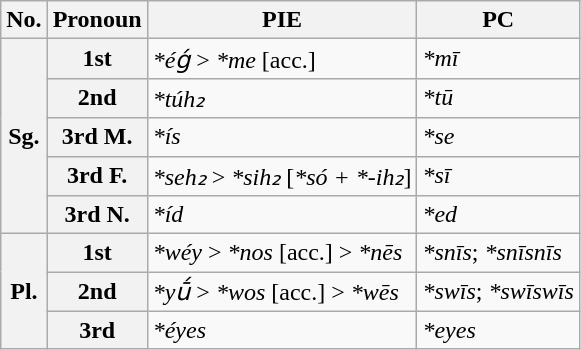<table class="wikitable">
<tr>
<th>No.</th>
<th>Pronoun</th>
<th>PIE</th>
<th>PC</th>
</tr>
<tr>
<th rowspan="5">Sg.</th>
<th>1st</th>
<td><em>*éǵ</em> > <em>*me</em> [acc.]</td>
<td><em>*mī</em></td>
</tr>
<tr>
<th>2nd</th>
<td><em>*túh₂</em></td>
<td><em>*tū</em></td>
</tr>
<tr>
<th>3rd M.</th>
<td><em>*ís</em></td>
<td><em>*se</em></td>
</tr>
<tr>
<th>3rd F.</th>
<td><em>*seh₂</em> > <em>*sih₂</em> [<em>*só + *-ih₂</em>]</td>
<td><em>*sī</em></td>
</tr>
<tr>
<th>3rd N.</th>
<td><em>*íd</em></td>
<td><em>*ed</em></td>
</tr>
<tr>
<th rowspan="3">Pl.</th>
<th>1st</th>
<td><em>*wéy</em> > <em>*nos</em> [acc.] > <em>*nēs</em></td>
<td><em>*snīs</em>; <em>*snīsnīs</em></td>
</tr>
<tr>
<th>2nd</th>
<td><em>*yū́</em> > <em>*wos</em> [acc.] > <em>*wēs</em></td>
<td><em>*swīs</em>; <em>*swīswīs</em></td>
</tr>
<tr>
<th>3rd</th>
<td><em>*éyes</em></td>
<td><em>*eyes</em></td>
</tr>
</table>
